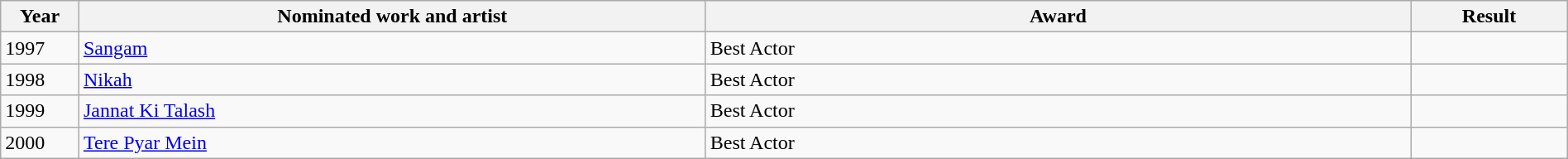<table class="wikitable" width=100%>
<tr>
<th width=5%>Year</th>
<th width=40%>Nominated work and artist</th>
<th width=45%>Award</th>
<th width=10%>Result</th>
</tr>
<tr>
<td>1997</td>
<td><a href='#'>Sangam</a></td>
<td>Best Actor</td>
<td></td>
</tr>
<tr>
<td>1998</td>
<td><a href='#'>Nikah</a></td>
<td>Best Actor</td>
<td></td>
</tr>
<tr>
<td>1999</td>
<td><a href='#'>Jannat Ki Talash</a></td>
<td>Best Actor</td>
<td></td>
</tr>
<tr>
<td>2000</td>
<td><a href='#'>Tere Pyar Mein</a></td>
<td>Best Actor</td>
<td></td>
</tr>
</table>
